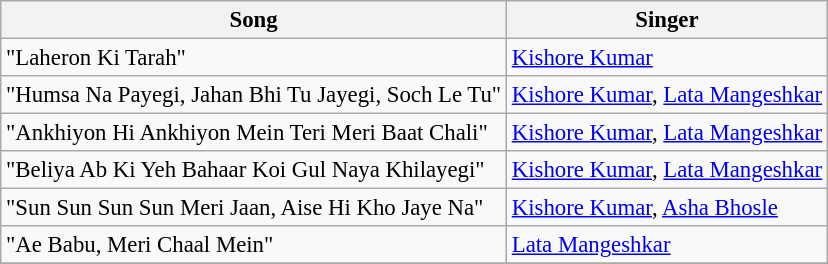<table class="wikitable" style="font-size:95%;">
<tr>
<th>Song</th>
<th>Singer</th>
</tr>
<tr>
<td>"Laheron Ki Tarah"</td>
<td><a href='#'>Kishore Kumar</a></td>
</tr>
<tr>
<td>"Humsa Na Payegi, Jahan Bhi Tu Jayegi, Soch Le Tu"</td>
<td><a href='#'>Kishore Kumar</a>, <a href='#'>Lata Mangeshkar</a></td>
</tr>
<tr>
<td>"Ankhiyon Hi Ankhiyon Mein Teri Meri Baat Chali"</td>
<td><a href='#'>Kishore Kumar</a>, <a href='#'>Lata Mangeshkar</a></td>
</tr>
<tr>
<td>"Beliya Ab Ki Yeh Bahaar Koi Gul Naya Khilayegi"</td>
<td><a href='#'>Kishore Kumar</a>, <a href='#'>Lata Mangeshkar</a></td>
</tr>
<tr>
<td>"Sun Sun Sun Sun Meri Jaan, Aise Hi Kho Jaye Na"</td>
<td><a href='#'>Kishore Kumar</a>, <a href='#'>Asha Bhosle</a></td>
</tr>
<tr>
<td>"Ae Babu, Meri Chaal Mein"</td>
<td><a href='#'>Lata Mangeshkar</a></td>
</tr>
<tr>
</tr>
</table>
